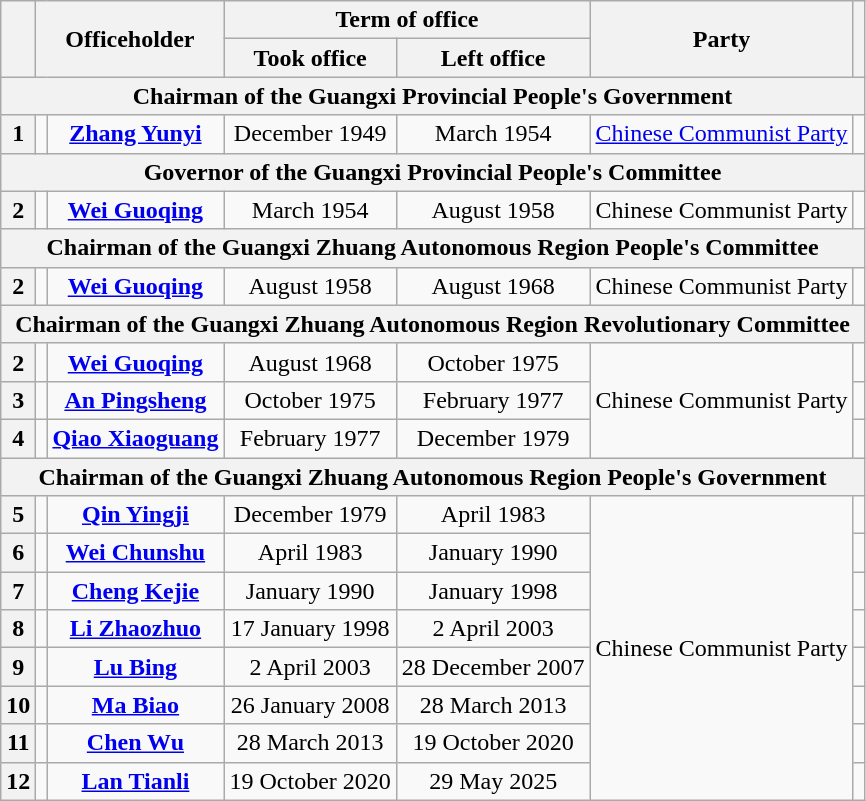<table class="wikitable" style="text-align:center">
<tr>
<th rowspan="2"></th>
<th colspan="2" rowspan="2">Officeholder</th>
<th colspan="2">Term of office</th>
<th rowspan="2">Party</th>
<th rowspan="2"></th>
</tr>
<tr>
<th>Took office</th>
<th>Left office</th>
</tr>
<tr>
<th colspan="7">Chairman of the <strong>Guangxi Provincial People's Government</strong></th>
</tr>
<tr>
<th>1</th>
<td></td>
<td><strong><a href='#'>Zhang Yunyi</a></strong><br></td>
<td>December 1949</td>
<td>March 1954</td>
<td><a href='#'>Chinese Communist Party</a></td>
<td></td>
</tr>
<tr>
<th colspan="7">Governor of the <strong>Guangxi Provincial People's Committee</strong></th>
</tr>
<tr>
<th>2</th>
<td></td>
<td><strong><a href='#'>Wei Guoqing</a></strong><br></td>
<td>March 1954</td>
<td>August 1958</td>
<td>Chinese Communist Party</td>
<td></td>
</tr>
<tr>
<th colspan="7"><strong>Chairman of the Guangxi Zhuang Autonomous Region</strong> <strong>People's Committee</strong></th>
</tr>
<tr>
<th>2</th>
<td></td>
<td><strong><a href='#'>Wei Guoqing</a></strong><br></td>
<td>August 1958</td>
<td>August 1968</td>
<td>Chinese Communist Party</td>
<td></td>
</tr>
<tr>
<th colspan="7"><strong>Chairman of the Guangxi Zhuang Autonomous Region Revolutionary Committee</strong></th>
</tr>
<tr>
<th>2</th>
<td></td>
<td><strong><a href='#'>Wei Guoqing</a></strong><br></td>
<td>August 1968</td>
<td>October 1975</td>
<td rowspan="3">Chinese Communist Party</td>
<td></td>
</tr>
<tr>
<th>3</th>
<td></td>
<td><strong><a href='#'>An Pingsheng</a></strong><br></td>
<td>October 1975</td>
<td>February 1977</td>
<td></td>
</tr>
<tr>
<th>4</th>
<td></td>
<td><strong><a href='#'>Qiao Xiaoguang</a></strong><br></td>
<td>February 1977</td>
<td>December 1979</td>
<td></td>
</tr>
<tr>
<th colspan="7">Chairman of the <strong>Guangxi Zhuang Autonomous Region</strong> People's Government</th>
</tr>
<tr>
<th>5</th>
<td></td>
<td><strong><a href='#'>Qin Yingji</a></strong><br></td>
<td>December 1979</td>
<td>April 1983</td>
<td rowspan="8">Chinese Communist Party</td>
<td></td>
</tr>
<tr>
<th>6</th>
<td></td>
<td><strong><a href='#'>Wei Chunshu</a></strong><br></td>
<td>April 1983</td>
<td>January 1990</td>
<td></td>
</tr>
<tr>
<th>7</th>
<td></td>
<td><strong><a href='#'>Cheng Kejie</a></strong><br></td>
<td>January 1990</td>
<td>January 1998</td>
<td></td>
</tr>
<tr>
<th>8</th>
<td></td>
<td><strong><a href='#'>Li Zhaozhuo</a></strong><br></td>
<td>17 January 1998</td>
<td>2 April 2003</td>
<td></td>
</tr>
<tr>
<th>9</th>
<td></td>
<td><strong><a href='#'>Lu Bing</a></strong><br></td>
<td>2 April 2003</td>
<td>28 December 2007</td>
<td></td>
</tr>
<tr>
<th>10</th>
<td></td>
<td><strong><a href='#'>Ma Biao</a></strong><br></td>
<td>26 January 2008</td>
<td>28 March 2013</td>
<td></td>
</tr>
<tr>
<th>11</th>
<td></td>
<td><strong><a href='#'>Chen Wu</a></strong><br></td>
<td>28 March 2013</td>
<td>19 October 2020</td>
<td></td>
</tr>
<tr>
<th>12</th>
<td></td>
<td><strong><a href='#'>Lan Tianli</a></strong><br></td>
<td>19 October 2020</td>
<td>29 May 2025</td>
<td></td>
</tr>
</table>
